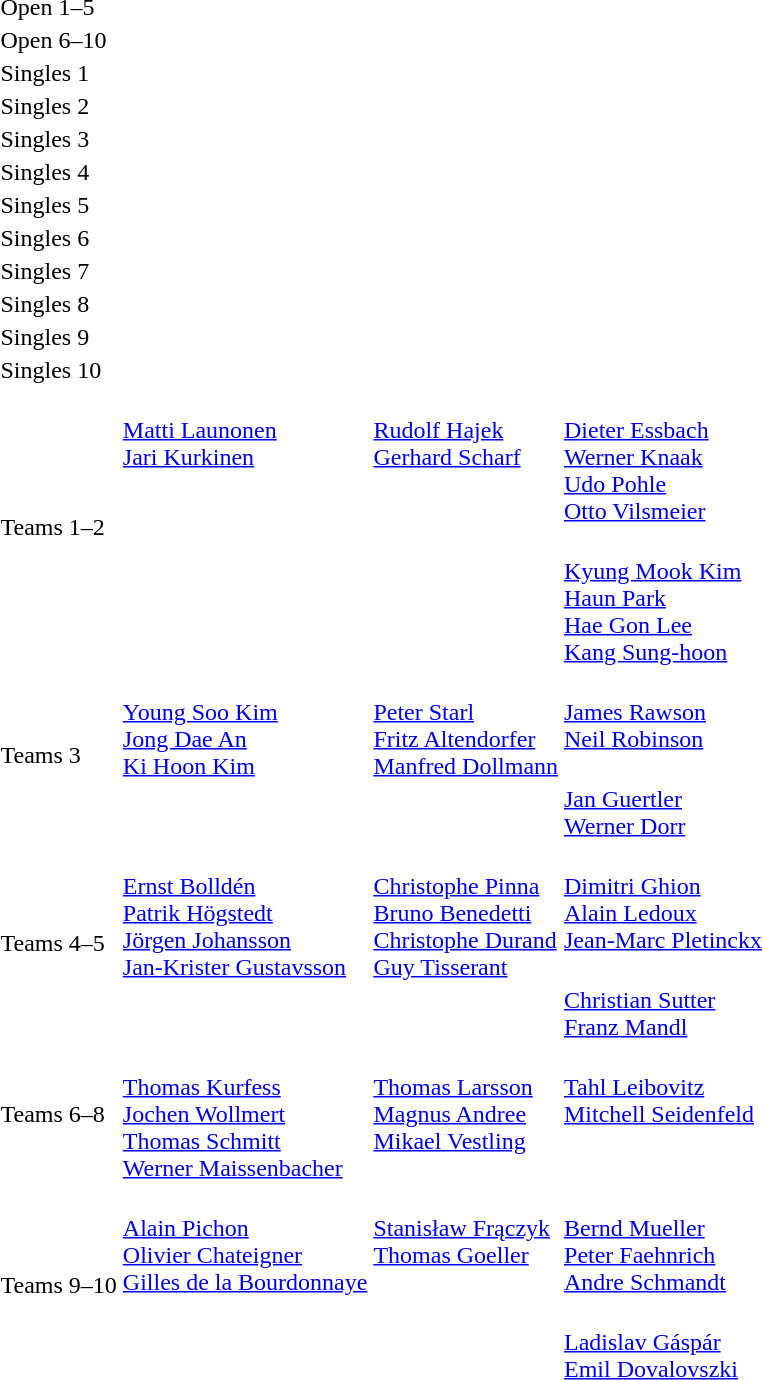<table>
<tr>
<td rowspan=2>Open 1–5</td>
<td rowspan=2></td>
<td rowspan=2></td>
<td></td>
</tr>
<tr>
<td></td>
</tr>
<tr>
<td rowspan=2>Open 6–10</td>
<td rowspan=2></td>
<td rowspan=2></td>
<td></td>
</tr>
<tr>
<td></td>
</tr>
<tr>
<td rowspan=2>Singles 1</td>
<td rowspan=2></td>
<td rowspan=2></td>
<td></td>
</tr>
<tr>
<td></td>
</tr>
<tr>
<td rowspan=2>Singles 2</td>
<td rowspan=2></td>
<td rowspan=2></td>
<td></td>
</tr>
<tr>
<td></td>
</tr>
<tr>
<td rowspan=2>Singles 3</td>
<td rowspan=2></td>
<td rowspan=2></td>
<td></td>
</tr>
<tr>
<td></td>
</tr>
<tr>
<td rowspan=2>Singles 4</td>
<td rowspan=2></td>
<td rowspan=2></td>
<td></td>
</tr>
<tr>
<td></td>
</tr>
<tr>
<td rowspan=2>Singles 5</td>
<td rowspan=2></td>
<td rowspan=2></td>
<td></td>
</tr>
<tr>
<td></td>
</tr>
<tr>
<td>Singles 6</td>
<td></td>
<td></td>
<td></td>
</tr>
<tr>
<td>Singles 7</td>
<td></td>
<td></td>
<td></td>
</tr>
<tr>
<td rowspan=2>Singles 8</td>
<td rowspan=2></td>
<td rowspan=2></td>
<td></td>
</tr>
<tr>
<td></td>
</tr>
<tr>
<td rowspan=2>Singles 9</td>
<td rowspan=2></td>
<td rowspan=2></td>
<td></td>
</tr>
<tr>
<td></td>
</tr>
<tr>
<td rowspan=2>Singles 10</td>
<td rowspan=2></td>
<td rowspan=2></td>
<td></td>
</tr>
<tr>
<td></td>
</tr>
<tr>
<td rowspan=2>Teams 1–2</td>
<td rowspan=2 valign=top> <br> <a href='#'>Matti Launonen</a> <br> <a href='#'>Jari Kurkinen</a></td>
<td rowspan=2 valign=top> <br> <a href='#'>Rudolf Hajek</a> <br> <a href='#'>Gerhard Scharf</a></td>
<td valign=top> <br> <a href='#'>Dieter Essbach</a> <br> <a href='#'>Werner Knaak</a> <br> <a href='#'>Udo Pohle</a> <br> <a href='#'>Otto Vilsmeier</a></td>
</tr>
<tr>
<td valign=top> <br> <a href='#'>Kyung Mook Kim</a> <br> <a href='#'>Haun Park</a> <br> <a href='#'>Hae Gon Lee</a> <br> <a href='#'>Kang Sung-hoon</a></td>
</tr>
<tr>
<td rowspan=2>Teams 3</td>
<td rowspan=2 valign=top> <br> <a href='#'>Young Soo Kim</a> <br> <a href='#'>Jong Dae An</a> <br> <a href='#'>Ki Hoon Kim</a></td>
<td rowspan=2 valign=top> <br> <a href='#'>Peter Starl</a> <br> <a href='#'>Fritz Altendorfer</a> <br> <a href='#'>Manfred Dollmann</a></td>
<td valign=top> <br> <a href='#'>James Rawson</a> <br> <a href='#'>Neil Robinson</a></td>
</tr>
<tr>
<td valign=top> <br> <a href='#'>Jan Guertler</a> <br> <a href='#'>Werner Dorr</a></td>
</tr>
<tr>
<td rowspan=2>Teams 4–5</td>
<td rowspan=2 valign=top> <br> <a href='#'>Ernst Bolldén</a> <br> <a href='#'>Patrik Högstedt</a> <br> <a href='#'>Jörgen Johansson</a> <br> <a href='#'>Jan-Krister Gustavsson</a></td>
<td rowspan=2 valign=top> <br> <a href='#'>Christophe Pinna</a> <br> <a href='#'>Bruno Benedetti</a> <br> <a href='#'>Christophe Durand</a> <br> <a href='#'>Guy Tisserant</a></td>
<td valign=top> <br> <a href='#'>Dimitri Ghion</a> <br> <a href='#'>Alain Ledoux</a> <br> <a href='#'>Jean-Marc Pletinckx</a></td>
</tr>
<tr>
<td valign=top> <br> <a href='#'>Christian Sutter</a> <br> <a href='#'>Franz Mandl</a></td>
</tr>
<tr>
<td>Teams 6–8</td>
<td valign=top> <br> <a href='#'>Thomas Kurfess</a> <br> <a href='#'>Jochen Wollmert</a> <br> <a href='#'>Thomas Schmitt</a> <br> <a href='#'>Werner Maissenbacher</a></td>
<td valign=top> <br> <a href='#'>Thomas Larsson</a> <br> <a href='#'>Magnus Andree</a> <br> <a href='#'>Mikael Vestling</a></td>
<td valign=top> <br> <a href='#'>Tahl Leibovitz</a> <br> <a href='#'>Mitchell Seidenfeld</a></td>
</tr>
<tr>
<td rowspan=2>Teams 9–10</td>
<td rowspan=2 valign=top> <br> <a href='#'>Alain Pichon</a> <br> <a href='#'>Olivier Chateigner</a> <br> <a href='#'>Gilles de la Bourdonnaye</a></td>
<td rowspan=2 valign=top> <br> <a href='#'>Stanisław Frączyk</a> <br> <a href='#'>Thomas Goeller</a></td>
<td valign=top> <br> <a href='#'>Bernd Mueller</a> <br> <a href='#'>Peter Faehnrich</a> <br> <a href='#'>Andre Schmandt</a></td>
</tr>
<tr>
<td valign=top> <br> <a href='#'>Ladislav Gáspár</a> <br> <a href='#'>Emil Dovalovszki</a></td>
</tr>
</table>
